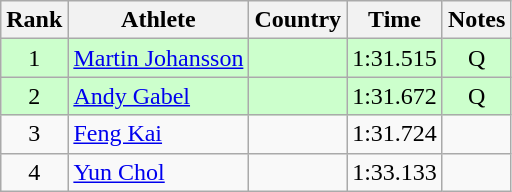<table class="wikitable" style="text-align:center">
<tr>
<th>Rank</th>
<th>Athlete</th>
<th>Country</th>
<th>Time</th>
<th>Notes</th>
</tr>
<tr bgcolor=ccffcc>
<td>1</td>
<td align=left><a href='#'>Martin Johansson</a></td>
<td align=left></td>
<td>1:31.515</td>
<td>Q</td>
</tr>
<tr bgcolor=ccffcc>
<td>2</td>
<td align=left><a href='#'>Andy Gabel</a></td>
<td align=left></td>
<td>1:31.672</td>
<td>Q</td>
</tr>
<tr>
<td>3</td>
<td align=left><a href='#'>Feng Kai</a></td>
<td align=left></td>
<td>1:31.724</td>
<td></td>
</tr>
<tr>
<td>4</td>
<td align=left><a href='#'>Yun Chol</a></td>
<td align=left></td>
<td>1:33.133</td>
<td></td>
</tr>
</table>
